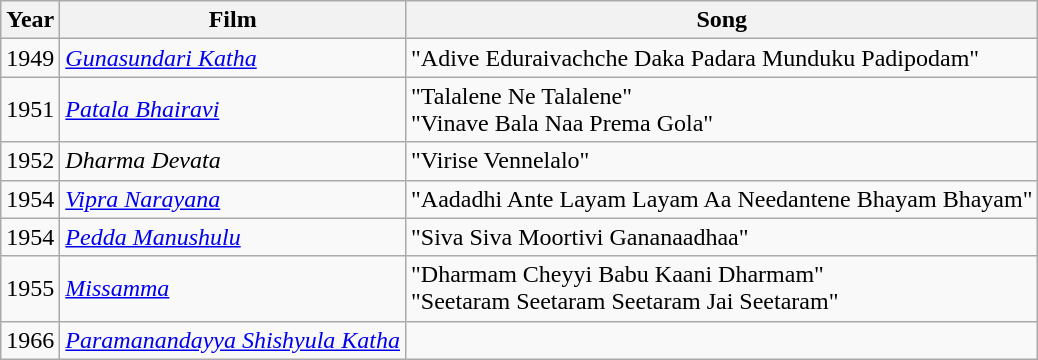<table class="wikitable">
<tr>
<th>Year</th>
<th>Film</th>
<th>Song</th>
</tr>
<tr>
<td>1949</td>
<td><em><a href='#'>Gunasundari Katha</a></em></td>
<td>"Adive Eduraivachche Daka Padara Munduku Padipodam"</td>
</tr>
<tr>
<td>1951</td>
<td><em><a href='#'>Patala Bhairavi</a></em></td>
<td>"Talalene Ne Talalene"<br>"Vinave Bala Naa Prema Gola"</td>
</tr>
<tr>
<td>1952</td>
<td><em>Dharma Devata</em></td>
<td>"Virise Vennelalo"</td>
</tr>
<tr>
<td>1954</td>
<td><em><a href='#'>Vipra Narayana</a></em></td>
<td>"Aadadhi Ante Layam Layam Aa Needantene Bhayam Bhayam"</td>
</tr>
<tr>
<td>1954</td>
<td><em><a href='#'>Pedda Manushulu</a></em></td>
<td>"Siva Siva Moortivi Gananaadhaa"</td>
</tr>
<tr>
<td>1955</td>
<td><em><a href='#'>Missamma</a></em></td>
<td>"Dharmam Cheyyi Babu Kaani Dharmam"<br>"Seetaram Seetaram Seetaram Jai Seetaram"</td>
</tr>
<tr>
<td>1966</td>
<td><em><a href='#'>Paramanandayya Shishyula Katha</a></em></td>
<td></td>
</tr>
</table>
